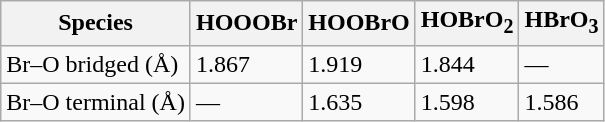<table class="wikitable">
<tr>
<th>Species</th>
<th>HOOOBr</th>
<th>HOOBrO</th>
<th>HOBrO<sub>2</sub></th>
<th>HBrO<sub>3</sub></th>
</tr>
<tr>
<td>Br–O bridged (Å)</td>
<td>1.867</td>
<td>1.919</td>
<td>1.844</td>
<td>—</td>
</tr>
<tr>
<td>Br–O terminal (Å)</td>
<td>—</td>
<td>1.635</td>
<td>1.598</td>
<td>1.586</td>
</tr>
</table>
